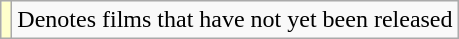<table class="wikitable">
<tr>
<td style="background:#FFFFCC;"></td>
<td>Denotes films that have not yet been released</td>
</tr>
</table>
